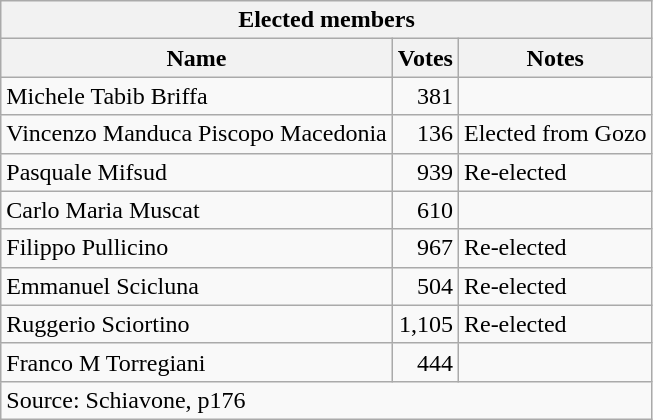<table class=wikitable style=text-align:right>
<tr>
<th colspan=3>Elected members</th>
</tr>
<tr>
<th>Name</th>
<th>Votes</th>
<th>Notes</th>
</tr>
<tr>
<td align=left>Michele Tabib Briffa</td>
<td>381</td>
<td></td>
</tr>
<tr>
<td align=left>Vincenzo Manduca Piscopo Macedonia</td>
<td>136</td>
<td align=left>Elected from Gozo</td>
</tr>
<tr>
<td align=left>Pasquale Mifsud</td>
<td>939</td>
<td align=left>Re-elected</td>
</tr>
<tr>
<td align=left>Carlo Maria Muscat</td>
<td>610</td>
<td></td>
</tr>
<tr>
<td align=left>Filippo Pullicino</td>
<td>967</td>
<td align=left>Re-elected</td>
</tr>
<tr>
<td align=left>Emmanuel Scicluna</td>
<td>504</td>
<td align=left>Re-elected</td>
</tr>
<tr>
<td align=left>Ruggerio Sciortino</td>
<td>1,105</td>
<td align=left>Re-elected</td>
</tr>
<tr>
<td align=left>Franco M Torregiani</td>
<td>444</td>
<td></td>
</tr>
<tr>
<td align=left colspan=3>Source: Schiavone, p176</td>
</tr>
</table>
